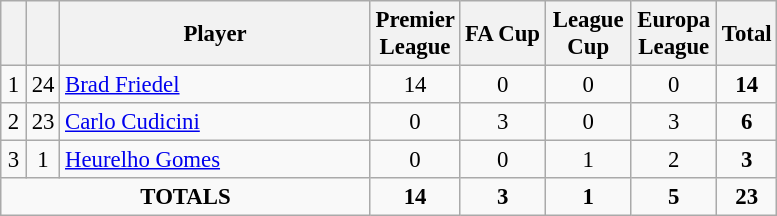<table class="wikitable sortable" style="font-size: 95%; text-align: center;">
<tr>
<th width=10></th>
<th width=10></th>
<th width=200>Player</th>
<th width=50>Premier League</th>
<th width=50>FA Cup</th>
<th width=50>League Cup</th>
<th width=50>Europa League</th>
<th>Total</th>
</tr>
<tr>
<td>1</td>
<td>24</td>
<td align="left"> <a href='#'>Brad Friedel</a></td>
<td>14</td>
<td>0</td>
<td>0</td>
<td>0</td>
<td><strong>14</strong></td>
</tr>
<tr>
<td>2</td>
<td>23</td>
<td align="left"> <a href='#'>Carlo Cudicini</a></td>
<td>0</td>
<td>3</td>
<td>0</td>
<td>3</td>
<td><strong>6</strong></td>
</tr>
<tr>
<td>3</td>
<td>1</td>
<td align="left"> <a href='#'>Heurelho Gomes</a></td>
<td>0</td>
<td>0</td>
<td>1</td>
<td>2</td>
<td><strong>3</strong></td>
</tr>
<tr>
<td colspan="3"><strong>TOTALS</strong></td>
<td><strong>14</strong></td>
<td><strong>3</strong></td>
<td><strong>1</strong></td>
<td><strong>5</strong></td>
<td><strong>23</strong></td>
</tr>
</table>
